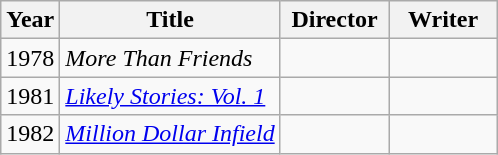<table class="wikitable sortable">
<tr>
<th>Year</th>
<th>Title</th>
<th width=65>Director</th>
<th width=65>Writer</th>
</tr>
<tr>
<td>1978</td>
<td><em>More Than Friends</em></td>
<td></td>
<td></td>
</tr>
<tr>
<td>1981</td>
<td><em><a href='#'>Likely Stories: Vol. 1</a></em></td>
<td></td>
<td></td>
</tr>
<tr>
<td>1982</td>
<td><em><a href='#'>Million Dollar Infield</a></em></td>
<td></td>
<td></td>
</tr>
</table>
